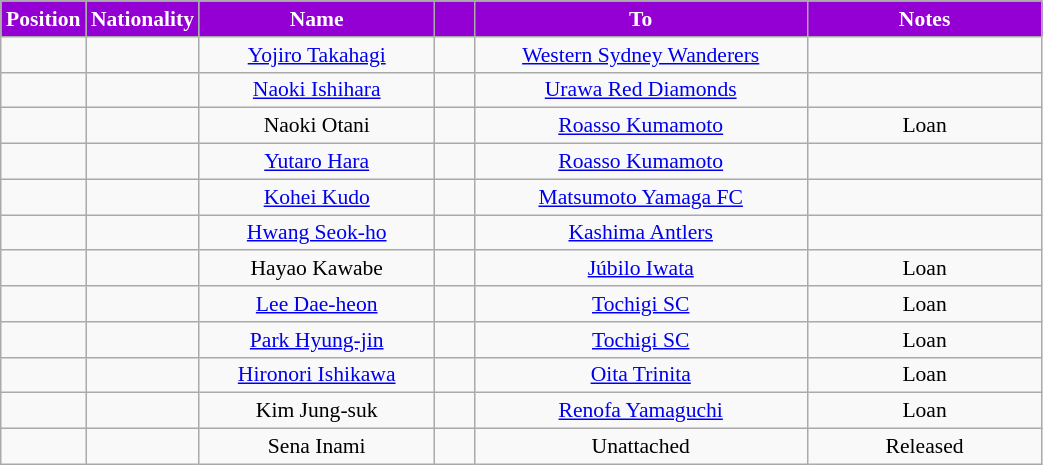<table class="wikitable"  style="text-align:center; font-size:90%; ">
<tr>
<th style=" background:darkviolet; color:white; width:50px;">Position</th>
<th style=" background:darkviolet; color:white; width:50px;">Nationality</th>
<th style=" background:darkviolet; color:white; width:150px;">Name</th>
<th style=" background:darkviolet; color:white; width:20px;"></th>
<th style=" background:darkviolet; color:white; width:215px;">To</th>
<th style=" background:darkviolet; color:white; width:150px;" class="unsortable">Notes</th>
</tr>
<tr>
<td></td>
<td></td>
<td><a href='#'>Yojiro Takahagi</a></td>
<td></td>
<td><a href='#'>Western Sydney Wanderers</a></td>
<td></td>
</tr>
<tr>
<td></td>
<td></td>
<td><a href='#'>Naoki Ishihara</a></td>
<td></td>
<td><a href='#'>Urawa Red Diamonds</a></td>
<td></td>
</tr>
<tr>
<td></td>
<td></td>
<td>Naoki Otani</td>
<td></td>
<td><a href='#'>Roasso Kumamoto</a></td>
<td>Loan</td>
</tr>
<tr>
<td></td>
<td></td>
<td><a href='#'>Yutaro Hara</a></td>
<td></td>
<td><a href='#'>Roasso Kumamoto</a></td>
<td></td>
</tr>
<tr>
<td></td>
<td></td>
<td><a href='#'>Kohei Kudo</a></td>
<td></td>
<td><a href='#'>Matsumoto Yamaga FC</a></td>
<td></td>
</tr>
<tr>
<td></td>
<td></td>
<td><a href='#'>Hwang Seok-ho</a></td>
<td></td>
<td><a href='#'>Kashima Antlers</a></td>
<td></td>
</tr>
<tr>
<td></td>
<td></td>
<td>Hayao Kawabe</td>
<td></td>
<td><a href='#'>Júbilo Iwata</a></td>
<td>Loan</td>
</tr>
<tr>
<td></td>
<td></td>
<td><a href='#'>Lee Dae-heon</a></td>
<td></td>
<td><a href='#'>Tochigi SC</a></td>
<td>Loan</td>
</tr>
<tr>
<td></td>
<td></td>
<td><a href='#'>Park Hyung-jin</a></td>
<td></td>
<td><a href='#'>Tochigi SC</a></td>
<td>Loan</td>
</tr>
<tr>
<td></td>
<td></td>
<td><a href='#'>Hironori Ishikawa</a></td>
<td></td>
<td><a href='#'>Oita Trinita</a></td>
<td>Loan</td>
</tr>
<tr>
<td></td>
<td></td>
<td>Kim Jung-suk</td>
<td></td>
<td><a href='#'>Renofa Yamaguchi</a></td>
<td>Loan</td>
</tr>
<tr>
<td></td>
<td></td>
<td>Sena Inami</td>
<td></td>
<td>Unattached</td>
<td>Released</td>
</tr>
</table>
